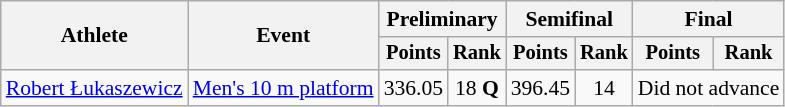<table class=wikitable style=font-size:90%;text-align:center>
<tr>
<th rowspan=2>Athlete</th>
<th rowspan=2>Event</th>
<th colspan=2>Preliminary</th>
<th colspan=2>Semifinal</th>
<th colspan=2>Final</th>
</tr>
<tr style=font-size:95%>
<th>Points</th>
<th>Rank</th>
<th>Points</th>
<th>Rank</th>
<th>Points</th>
<th>Rank</th>
</tr>
<tr align=center>
<td align=left><a href='#'>Robert Łukaszewicz</a></td>
<td align=left><a href='#'>Men's 10 m platform</a></td>
<td>336.05</td>
<td>18 <strong>Q</strong></td>
<td>396.45</td>
<td>14</td>
<td colspan=2>Did not advance</td>
</tr>
</table>
